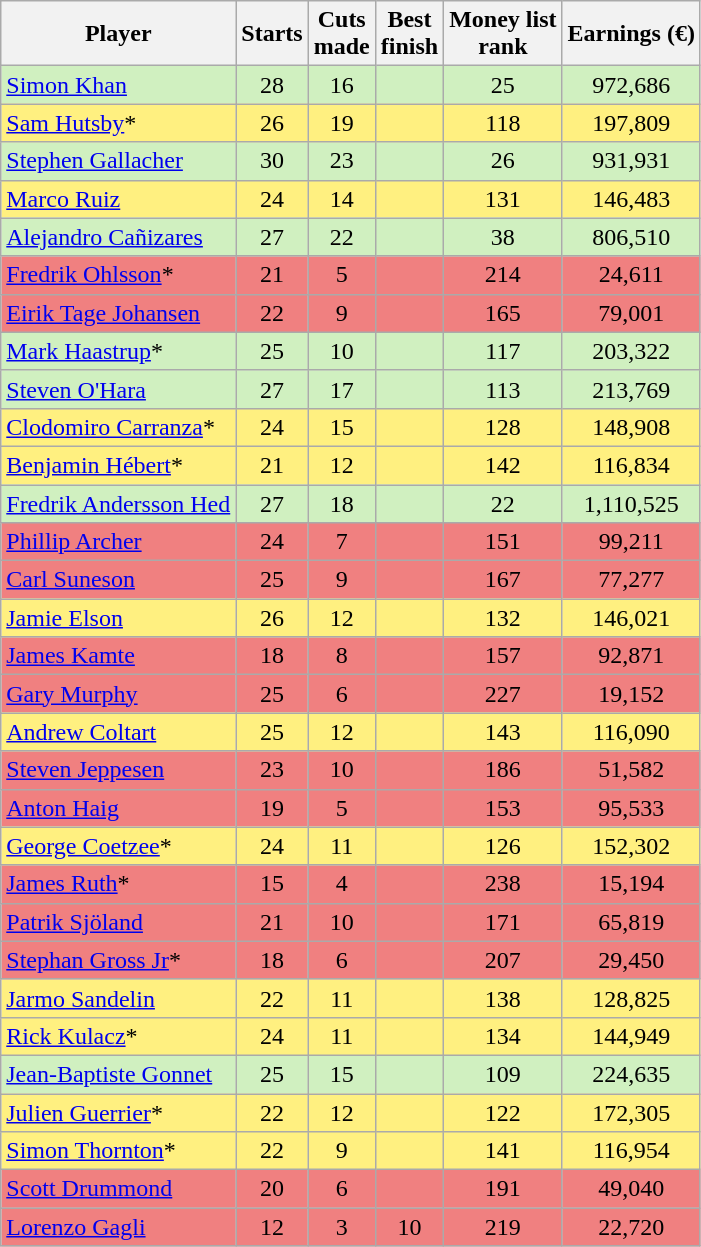<table class=" sortable wikitable" style="text-align:center">
<tr>
<th>Player</th>
<th>Starts</th>
<th>Cuts<br>made</th>
<th>Best<br>finish</th>
<th>Money list<br>rank</th>
<th>Earnings (€)</th>
</tr>
<tr style="background:#D0F0C0;">
<td align=left> <a href='#'>Simon Khan</a></td>
<td>28</td>
<td>16</td>
<td></td>
<td>25</td>
<td>972,686</td>
</tr>
<tr style="background:#FFF080;">
<td align=left> <a href='#'>Sam Hutsby</a>*</td>
<td>26</td>
<td>19</td>
<td></td>
<td>118</td>
<td>197,809</td>
</tr>
<tr style="background:#D0F0C0;">
<td align=left> <a href='#'>Stephen Gallacher</a></td>
<td>30</td>
<td>23</td>
<td></td>
<td>26</td>
<td>931,931</td>
</tr>
<tr style="background:#FFF080;">
<td align=left> <a href='#'>Marco Ruiz</a></td>
<td>24</td>
<td>14</td>
<td></td>
<td>131</td>
<td>146,483</td>
</tr>
<tr style="background:#D0F0C0;">
<td align=left> <a href='#'>Alejandro Cañizares</a></td>
<td>27</td>
<td>22</td>
<td></td>
<td>38</td>
<td>806,510</td>
</tr>
<tr style="background:#F08080;">
<td align=left> <a href='#'>Fredrik Ohlsson</a>*</td>
<td>21</td>
<td>5</td>
<td></td>
<td>214</td>
<td>24,611</td>
</tr>
<tr style="background:#F08080;">
<td align=left> <a href='#'>Eirik Tage Johansen</a></td>
<td>22</td>
<td>9</td>
<td></td>
<td>165</td>
<td>79,001</td>
</tr>
<tr style="background:#D0F0C0;">
<td align=left> <a href='#'>Mark Haastrup</a>*</td>
<td>25</td>
<td>10</td>
<td></td>
<td>117</td>
<td>203,322</td>
</tr>
<tr style="background:#D0F0C0;">
<td align=left> <a href='#'>Steven O'Hara</a></td>
<td>27</td>
<td>17</td>
<td></td>
<td>113</td>
<td>213,769</td>
</tr>
<tr style="background:#FFF080;">
<td align=left> <a href='#'>Clodomiro Carranza</a>*</td>
<td>24</td>
<td>15</td>
<td></td>
<td>128</td>
<td>148,908</td>
</tr>
<tr style="background:#FFF080;">
<td align=left> <a href='#'>Benjamin Hébert</a>*</td>
<td>21</td>
<td>12</td>
<td></td>
<td>142</td>
<td>116,834</td>
</tr>
<tr style="background:#D0F0C0;">
<td align=left> <a href='#'>Fredrik Andersson Hed</a></td>
<td>27</td>
<td>18</td>
<td></td>
<td>22</td>
<td>1,110,525</td>
</tr>
<tr style="background:#F08080;">
<td align=left> <a href='#'>Phillip Archer</a></td>
<td>24</td>
<td>7</td>
<td></td>
<td>151</td>
<td>99,211</td>
</tr>
<tr style="background:#F08080;">
<td align=left> <a href='#'>Carl Suneson</a></td>
<td>25</td>
<td>9</td>
<td></td>
<td>167</td>
<td>77,277</td>
</tr>
<tr style="background:#FFF080;">
<td align=left> <a href='#'>Jamie Elson</a></td>
<td>26</td>
<td>12</td>
<td></td>
<td>132</td>
<td>146,021</td>
</tr>
<tr style="background:#F08080;">
<td align=left> <a href='#'>James Kamte</a></td>
<td>18</td>
<td>8</td>
<td></td>
<td>157</td>
<td>92,871</td>
</tr>
<tr style="background:#F08080;">
<td align=left> <a href='#'>Gary Murphy</a></td>
<td>25</td>
<td>6</td>
<td></td>
<td>227</td>
<td>19,152</td>
</tr>
<tr style="background:#FFF080;">
<td align=left> <a href='#'>Andrew Coltart</a></td>
<td>25</td>
<td>12</td>
<td></td>
<td>143</td>
<td>116,090</td>
</tr>
<tr style="background:#F08080;">
<td align=left> <a href='#'>Steven Jeppesen</a></td>
<td>23</td>
<td>10</td>
<td></td>
<td>186</td>
<td>51,582</td>
</tr>
<tr style="background:#F08080;">
<td align=left> <a href='#'>Anton Haig</a></td>
<td>19</td>
<td>5</td>
<td></td>
<td>153</td>
<td>95,533</td>
</tr>
<tr style="background:#FFF080;">
<td align=left> <a href='#'>George Coetzee</a>*</td>
<td>24</td>
<td>11</td>
<td></td>
<td>126</td>
<td>152,302</td>
</tr>
<tr style="background:#F08080;">
<td align=left> <a href='#'>James Ruth</a>*</td>
<td>15</td>
<td>4</td>
<td></td>
<td>238</td>
<td>15,194</td>
</tr>
<tr style="background:#F08080;">
<td align=left> <a href='#'>Patrik Sjöland</a></td>
<td>21</td>
<td>10</td>
<td></td>
<td>171</td>
<td>65,819</td>
</tr>
<tr style="background:#F08080;">
<td align=left> <a href='#'>Stephan Gross Jr</a>*</td>
<td>18</td>
<td>6</td>
<td></td>
<td>207</td>
<td>29,450</td>
</tr>
<tr style="background:#FFF080;">
<td align=left> <a href='#'>Jarmo Sandelin</a></td>
<td>22</td>
<td>11</td>
<td></td>
<td>138</td>
<td>128,825</td>
</tr>
<tr style="background:#FFF080;">
<td align=left> <a href='#'>Rick Kulacz</a>*</td>
<td>24</td>
<td>11</td>
<td></td>
<td>134</td>
<td>144,949</td>
</tr>
<tr style="background:#D0F0C0;">
<td align=left> <a href='#'>Jean-Baptiste Gonnet</a></td>
<td>25</td>
<td>15</td>
<td></td>
<td>109</td>
<td>224,635</td>
</tr>
<tr style="background:#FFF080;">
<td align=left> <a href='#'>Julien Guerrier</a>*</td>
<td>22</td>
<td>12</td>
<td></td>
<td>122</td>
<td>172,305</td>
</tr>
<tr style="background:#FFF080;">
<td align=left> <a href='#'>Simon Thornton</a>*</td>
<td>22</td>
<td>9</td>
<td></td>
<td>141</td>
<td>116,954</td>
</tr>
<tr style="background:#F08080;">
<td align=left> <a href='#'>Scott Drummond</a></td>
<td>20</td>
<td>6</td>
<td></td>
<td>191</td>
<td>49,040</td>
</tr>
<tr style="background:#F08080;">
<td align=left> <a href='#'>Lorenzo Gagli</a></td>
<td>12</td>
<td>3</td>
<td>10</td>
<td>219</td>
<td>22,720</td>
</tr>
</table>
